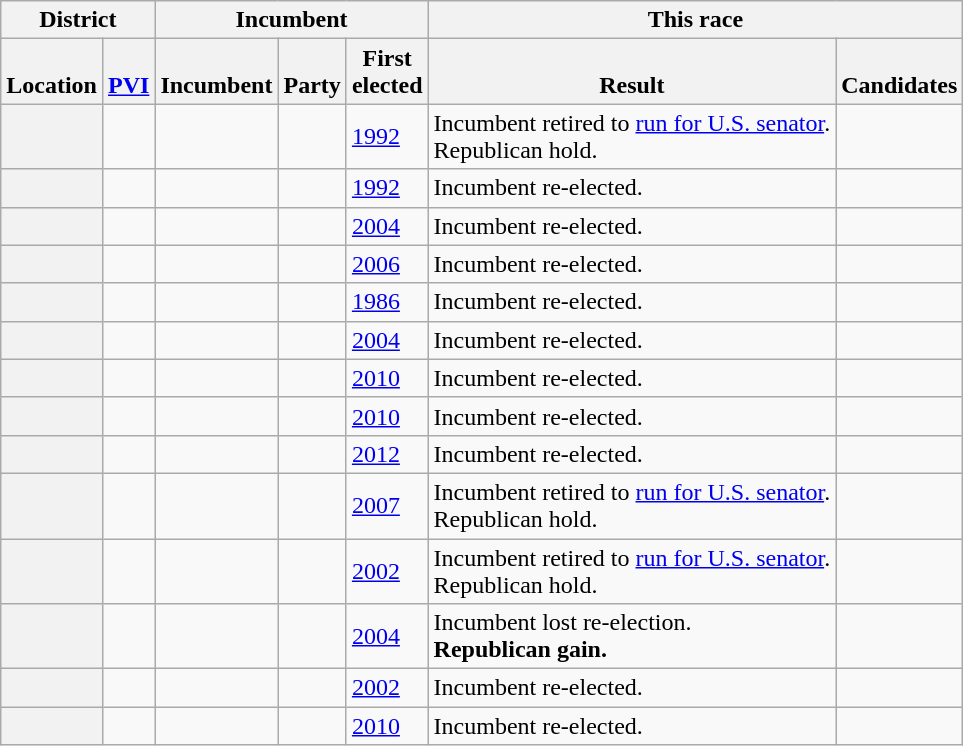<table class="wikitable sortable">
<tr valign=bottom>
<th colspan=2>District</th>
<th colspan=3>Incumbent</th>
<th colspan=2>This race</th>
</tr>
<tr valign=bottom>
<th>Location</th>
<th><a href='#'>PVI</a></th>
<th>Incumbent</th>
<th>Party</th>
<th>First<br>elected</th>
<th>Result</th>
<th>Candidates</th>
</tr>
<tr>
<th></th>
<td></td>
<td></td>
<td></td>
<td><a href='#'>1992</a></td>
<td>Incumbent retired to <a href='#'>run for U.S. senator</a>.<br>Republican hold.</td>
<td nowrap></td>
</tr>
<tr>
<th></th>
<td></td>
<td></td>
<td></td>
<td><a href='#'>1992</a></td>
<td>Incumbent re-elected.</td>
<td nowrap></td>
</tr>
<tr>
<th></th>
<td></td>
<td></td>
<td></td>
<td><a href='#'>2004</a></td>
<td>Incumbent re-elected.</td>
<td nowrap></td>
</tr>
<tr>
<th></th>
<td></td>
<td></td>
<td></td>
<td><a href='#'>2006</a></td>
<td>Incumbent re-elected.</td>
<td nowrap></td>
</tr>
<tr>
<th></th>
<td></td>
<td></td>
<td></td>
<td><a href='#'>1986</a></td>
<td>Incumbent re-elected.</td>
<td nowrap></td>
</tr>
<tr>
<th></th>
<td></td>
<td></td>
<td></td>
<td><a href='#'>2004</a></td>
<td>Incumbent re-elected.</td>
<td nowrap></td>
</tr>
<tr>
<th></th>
<td></td>
<td></td>
<td></td>
<td><a href='#'>2010</a></td>
<td>Incumbent re-elected.</td>
<td nowrap></td>
</tr>
<tr>
<th></th>
<td></td>
<td></td>
<td></td>
<td><a href='#'>2010</a></td>
<td>Incumbent re-elected.</td>
<td nowrap></td>
</tr>
<tr>
<th></th>
<td></td>
<td></td>
<td></td>
<td><a href='#'>2012</a></td>
<td>Incumbent re-elected.</td>
<td nowrap></td>
</tr>
<tr>
<th></th>
<td></td>
<td></td>
<td></td>
<td><a href='#'>2007 </a></td>
<td>Incumbent retired to <a href='#'>run for U.S. senator</a>.<br>Republican hold.</td>
<td nowrap></td>
</tr>
<tr>
<th></th>
<td></td>
<td></td>
<td></td>
<td><a href='#'>2002</a></td>
<td>Incumbent retired to <a href='#'>run for U.S. senator</a>.<br>Republican hold.</td>
<td nowrap></td>
</tr>
<tr>
<th></th>
<td></td>
<td></td>
<td></td>
<td><a href='#'>2004</a></td>
<td>Incumbent lost re-election.<br><strong>Republican gain.</strong></td>
<td nowrap></td>
</tr>
<tr>
<th></th>
<td></td>
<td></td>
<td></td>
<td><a href='#'>2002</a></td>
<td>Incumbent re-elected.</td>
<td nowrap></td>
</tr>
<tr>
<th></th>
<td></td>
<td></td>
<td></td>
<td><a href='#'>2010 </a></td>
<td>Incumbent re-elected.</td>
<td nowrap></td>
</tr>
</table>
